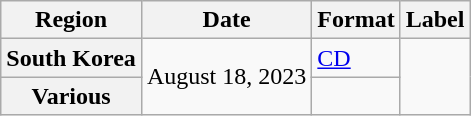<table class="wikitable plainrowheaders">
<tr>
<th scope="col">Region</th>
<th scope="col">Date</th>
<th scope="col">Format</th>
<th scope="col">Label</th>
</tr>
<tr>
<th scope="row">South Korea</th>
<td rowspan="2">August 18, 2023</td>
<td><a href='#'>CD</a></td>
<td rowspan="2"></td>
</tr>
<tr>
<th scope="row">Various </th>
<td></td>
</tr>
</table>
